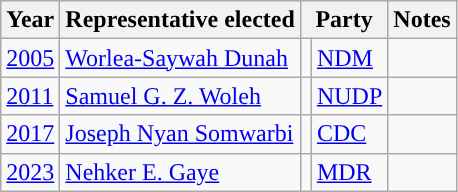<table class="wikitable">
<tr>
<th>Year</th>
<th>Representative elected</th>
<th colspan=2>Party</th>
<th>Notes</th>
</tr>
<tr>
<td><a href='#'>2005</a></td>
<td><a href='#'>Worlea-Saywah Dunah</a></td>
<td></td>
<td><a href='#'>NDM</a></td>
<td></td>
</tr>
<tr>
<td><a href='#'>2011</a></td>
<td><a href='#'>Samuel G. Z. Woleh</a></td>
<td></td>
<td><a href='#'>NUDP</a></td>
<td></td>
</tr>
<tr>
<td><a href='#'>2017</a></td>
<td><a href='#'>Joseph Nyan Somwarbi</a></td>
<td></td>
<td><a href='#'>CDC</a></td>
<td></td>
</tr>
<tr>
<td><a href='#'>2023</a></td>
<td><a href='#'>Nehker E. Gaye</a></td>
<td></td>
<td><a href='#'>MDR</a></td>
<td></td>
</tr>
</table>
